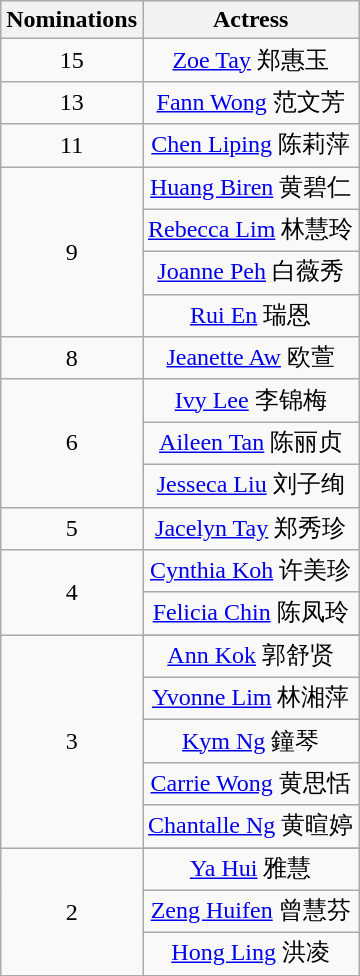<table class="wikitable" style="text-align:center;">
<tr>
<th scope="col" width="55">Nominations</th>
<th scope="col" align="center">Actress</th>
</tr>
<tr>
<td style="text-align:center">15</td>
<td><a href='#'>Zoe Tay</a> 郑惠玉</td>
</tr>
<tr>
<td style="text-align:center">13</td>
<td><a href='#'>Fann Wong</a> 范文芳</td>
</tr>
<tr>
<td style="text-align:center">11</td>
<td><a href='#'>Chen Liping</a> 陈莉萍</td>
</tr>
<tr>
<td rowspan=4 style="text-align:center">9</td>
<td><a href='#'>Huang Biren</a> 黄碧仁</td>
</tr>
<tr>
<td><a href='#'>Rebecca Lim</a> 林慧玲</td>
</tr>
<tr>
<td><a href='#'>Joanne Peh</a> 白薇秀</td>
</tr>
<tr>
<td><a href='#'>Rui En</a> 瑞恩</td>
</tr>
<tr>
<td style="text-align:center">8</td>
<td><a href='#'>Jeanette Aw</a> 欧萱</td>
</tr>
<tr>
<td rowspan=3 style="text-align:center">6</td>
<td><a href='#'>Ivy Lee</a> 李锦梅</td>
</tr>
<tr>
<td><a href='#'>Aileen Tan</a> 陈丽贞</td>
</tr>
<tr>
<td><a href='#'>Jesseca Liu</a> 刘子绚</td>
</tr>
<tr>
<td style="text-align:center">5</td>
<td><a href='#'>Jacelyn Tay</a> 郑秀珍</td>
</tr>
<tr>
<td rowspan=2 style="text-align:center">4</td>
<td><a href='#'>Cynthia Koh</a> 许美珍</td>
</tr>
<tr>
<td><a href='#'>Felicia Chin</a> 陈凤玲</td>
</tr>
<tr>
<td rowspan=6 style="text-align:center">3</td>
</tr>
<tr>
<td><a href='#'>Ann Kok</a> 郭舒贤</td>
</tr>
<tr>
<td><a href='#'>Yvonne Lim</a> 林湘萍</td>
</tr>
<tr>
<td><a href='#'>Kym Ng</a> 鐘琴</td>
</tr>
<tr>
<td><a href='#'>Carrie Wong</a> 黄思恬</td>
</tr>
<tr>
<td><a href='#'>Chantalle Ng</a> 黄暄婷</td>
</tr>
<tr>
<td rowspan=4 style="text-align:center">2</td>
</tr>
<tr>
<td><a href='#'>Ya Hui</a> 雅慧</td>
</tr>
<tr>
<td><a href='#'>Zeng Huifen</a> 曾慧芬</td>
</tr>
<tr>
<td><a href='#'>Hong Ling</a> 洪凌</td>
</tr>
</table>
